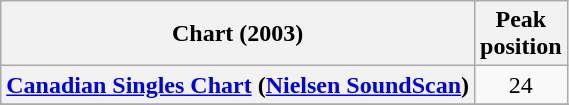<table class="wikitable plainrowheaders sortable" style="text-align:center;">
<tr>
<th scope="col">Chart (2003)</th>
<th scope="col">Peak<br>position</th>
</tr>
<tr>
<th scope="row"><a href='#'>Canadian Singles Chart</a> (<a href='#'>Nielsen SoundScan</a>)</th>
<td style="text-align:center;">24</td>
</tr>
<tr>
</tr>
<tr>
</tr>
<tr>
</tr>
<tr>
</tr>
<tr>
</tr>
</table>
